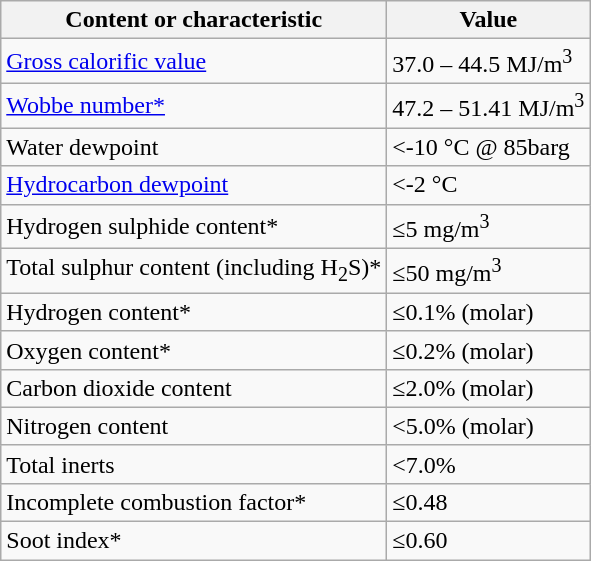<table class="wikitable">
<tr>
<th>Content or characteristic</th>
<th>Value</th>
</tr>
<tr>
<td><a href='#'>Gross calorific value</a></td>
<td>37.0 – 44.5 MJ/m<sup>3</sup></td>
</tr>
<tr>
<td><a href='#'>Wobbe number*</a></td>
<td>47.2 – 51.41 MJ/m<sup>3</sup></td>
</tr>
<tr>
<td>Water dewpoint</td>
<td><-10 °C @ 85barg</td>
</tr>
<tr>
<td><a href='#'>Hydrocarbon dewpoint</a></td>
<td><-2 °C</td>
</tr>
<tr>
<td>Hydrogen sulphide content*</td>
<td>≤5 mg/m<sup>3</sup></td>
</tr>
<tr>
<td>Total sulphur content (including H<sub>2</sub>S)*</td>
<td>≤50 mg/m<sup>3</sup></td>
</tr>
<tr>
<td>Hydrogen content*</td>
<td>≤0.1% (molar)</td>
</tr>
<tr>
<td>Oxygen content*</td>
<td>≤0.2% (molar)</td>
</tr>
<tr>
<td>Carbon dioxide content</td>
<td>≤2.0% (molar)</td>
</tr>
<tr>
<td>Nitrogen content</td>
<td><5.0% (molar)</td>
</tr>
<tr>
<td>Total inerts</td>
<td><7.0%</td>
</tr>
<tr>
<td>Incomplete combustion factor*</td>
<td>≤0.48</td>
</tr>
<tr>
<td>Soot index*</td>
<td>≤0.60</td>
</tr>
</table>
